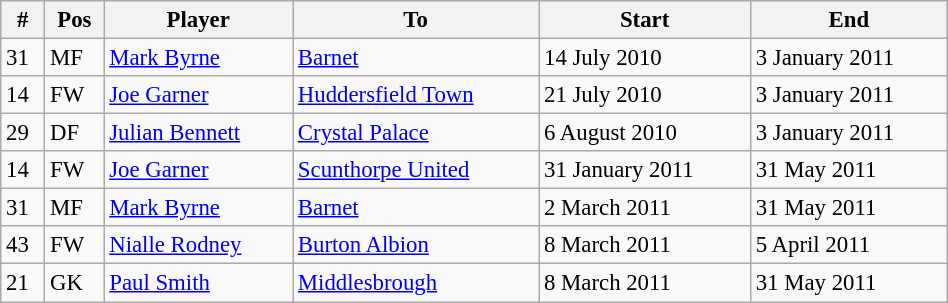<table width=50% class="wikitable" style="text-align:center; font-size:95%; text-align:left">
<tr>
<th>#</th>
<th>Pos</th>
<th>Player</th>
<th>To</th>
<th>Start</th>
<th>End</th>
</tr>
<tr --->
<td>31</td>
<td>MF</td>
<td> <a href='#'>Mark Byrne</a></td>
<td> <a href='#'>Barnet</a></td>
<td>14 July 2010</td>
<td>3 January 2011</td>
</tr>
<tr --->
<td>14</td>
<td>FW</td>
<td> <a href='#'>Joe Garner</a></td>
<td> <a href='#'>Huddersfield Town</a></td>
<td>21 July 2010</td>
<td>3 January 2011</td>
</tr>
<tr --->
<td>29</td>
<td>DF</td>
<td> <a href='#'>Julian Bennett</a></td>
<td> <a href='#'>Crystal Palace</a></td>
<td>6 August 2010</td>
<td>3 January 2011</td>
</tr>
<tr --->
<td>14</td>
<td>FW</td>
<td> <a href='#'>Joe Garner</a></td>
<td> <a href='#'>Scunthorpe United</a></td>
<td>31 January 2011</td>
<td>31 May 2011</td>
</tr>
<tr --->
<td>31</td>
<td>MF</td>
<td> <a href='#'>Mark Byrne</a></td>
<td> <a href='#'>Barnet</a></td>
<td>2 March 2011</td>
<td>31 May 2011</td>
</tr>
<tr --->
<td>43</td>
<td>FW</td>
<td> <a href='#'>Nialle Rodney</a></td>
<td> <a href='#'>Burton Albion</a></td>
<td>8 March 2011</td>
<td>5 April 2011</td>
</tr>
<tr --->
<td>21</td>
<td>GK</td>
<td> <a href='#'>Paul Smith</a></td>
<td> <a href='#'>Middlesbrough</a></td>
<td>8 March 2011</td>
<td>31 May 2011</td>
</tr>
</table>
